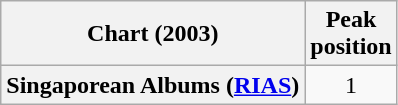<table class="wikitable plainrowheaders">
<tr>
<th>Chart (2003)</th>
<th>Peak<br>position</th>
</tr>
<tr>
<th scope="row">Singaporean Albums (<a href='#'>RIAS</a>)</th>
<td align="center">1</td>
</tr>
</table>
